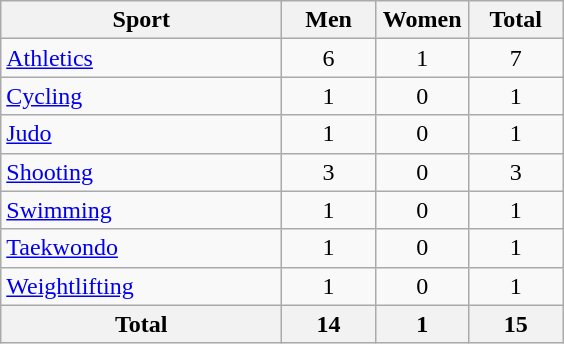<table class="wikitable sortable" style="text-align:center;">
<tr>
<th width=180>Sport</th>
<th width=55>Men</th>
<th width=55>Women</th>
<th width=55>Total</th>
</tr>
<tr>
<td align=left><a href='#'>Athletics</a></td>
<td>6</td>
<td>1</td>
<td>7</td>
</tr>
<tr>
<td align=left><a href='#'>Cycling</a></td>
<td>1</td>
<td>0</td>
<td>1</td>
</tr>
<tr>
<td align=left><a href='#'>Judo</a></td>
<td>1</td>
<td>0</td>
<td>1</td>
</tr>
<tr>
<td align=left><a href='#'>Shooting</a></td>
<td>3</td>
<td>0</td>
<td>3</td>
</tr>
<tr>
<td align=left><a href='#'>Swimming</a></td>
<td>1</td>
<td>0</td>
<td>1</td>
</tr>
<tr>
<td align=left><a href='#'>Taekwondo</a></td>
<td>1</td>
<td>0</td>
<td>1</td>
</tr>
<tr>
<td align=left><a href='#'>Weightlifting</a></td>
<td>1</td>
<td>0</td>
<td>1</td>
</tr>
<tr>
<th>Total</th>
<th>14</th>
<th>1</th>
<th>15</th>
</tr>
</table>
